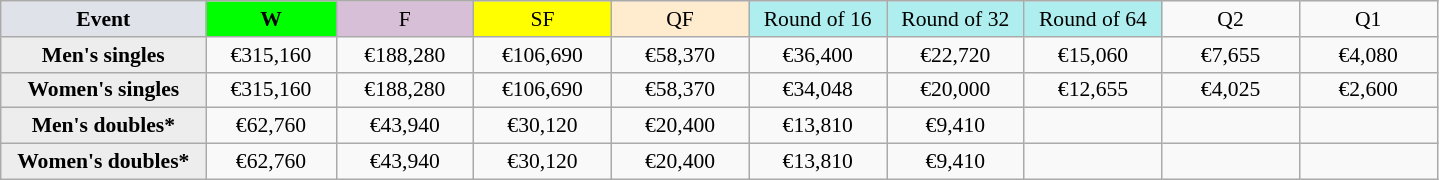<table class=wikitable style=font-size:90%;text-align:center>
<tr>
<td width=130 bgcolor=dfe2e9><strong>Event</strong></td>
<td width=80 bgcolor=lime><strong>W</strong></td>
<td width=85 bgcolor=thistle>F</td>
<td width=85 bgcolor=ffff00>SF</td>
<td width=85 bgcolor=ffebcd>QF</td>
<td width=85 bgcolor=afeeee>Round of 16</td>
<td width=85 bgcolor=afeeee>Round of 32</td>
<td width=85 bgcolor=afeeee>Round of 64</td>
<td width=85>Q2</td>
<td width=85>Q1</td>
</tr>
<tr>
<th style=background:#ededed>Men's singles</th>
<td>€315,160</td>
<td>€188,280</td>
<td>€106,690</td>
<td>€58,370</td>
<td>€36,400</td>
<td>€22,720</td>
<td>€15,060</td>
<td>€7,655</td>
<td>€4,080</td>
</tr>
<tr>
<th style=background:#ededed>Women's singles</th>
<td>€315,160</td>
<td>€188,280</td>
<td>€106,690</td>
<td>€58,370</td>
<td>€34,048</td>
<td>€20,000</td>
<td>€12,655</td>
<td>€4,025</td>
<td>€2,600</td>
</tr>
<tr>
<th style=background:#ededed>Men's doubles*</th>
<td>€62,760</td>
<td>€43,940</td>
<td>€30,120</td>
<td>€20,400</td>
<td>€13,810</td>
<td>€9,410</td>
<td></td>
<td></td>
<td></td>
</tr>
<tr>
<th style=background:#ededed>Women's doubles*</th>
<td>€62,760</td>
<td>€43,940</td>
<td>€30,120</td>
<td>€20,400</td>
<td>€13,810</td>
<td>€9,410</td>
<td></td>
<td></td>
<td></td>
</tr>
</table>
